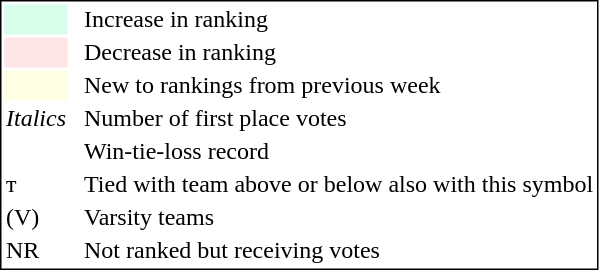<table style="border:1px solid black;">
<tr>
<td style="background:#D8FFEB; width:20px;"></td>
<td> </td>
<td>Increase in ranking</td>
</tr>
<tr>
<td style="background:#FFE6E6; width:20px;"></td>
<td> </td>
<td>Decrease in ranking</td>
</tr>
<tr>
<td style="background:#FFFFE6; width:20px;"></td>
<td> </td>
<td>New to rankings from previous week</td>
</tr>
<tr>
<td><em>Italics</em></td>
<td> </td>
<td>Number of first place votes</td>
</tr>
<tr>
<td></td>
<td> </td>
<td>Win-tie-loss record</td>
</tr>
<tr>
<td>т</td>
<td></td>
<td>Tied with team above or below also with this symbol</td>
</tr>
<tr>
<td>(V)</td>
<td></td>
<td>Varsity teams</td>
</tr>
<tr>
<td>NR</td>
<td></td>
<td>Not ranked but receiving votes</td>
</tr>
</table>
